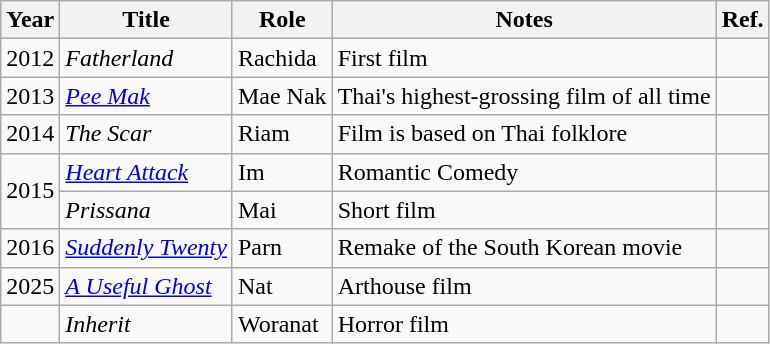<table class="wikitable">
<tr style="text-align:center;">
<th>Year</th>
<th>Title</th>
<th>Role</th>
<th>Notes</th>
<th>Ref.</th>
</tr>
<tr>
<td>2012</td>
<td><em>Fatherland</em></td>
<td>Rachida</td>
<td>First film</td>
<td></td>
</tr>
<tr>
<td>2013</td>
<td><em><a href='#'>Pee Mak</a></em></td>
<td>Mae Nak</td>
<td>Thai's highest-grossing film of all time</td>
<td></td>
</tr>
<tr>
<td>2014</td>
<td><em>The Scar</em></td>
<td>Riam</td>
<td>Film is based on Thai folklore</td>
<td></td>
</tr>
<tr>
<td rowspan="2">2015</td>
<td><a href='#'><em>Heart Attack</em></a></td>
<td>Im</td>
<td>Romantic Comedy</td>
<td></td>
</tr>
<tr>
<td><em>Prissana</em></td>
<td>Mai</td>
<td>Short film</td>
<td></td>
</tr>
<tr>
<td>2016</td>
<td><em><a href='#'>Suddenly Twenty</a></em></td>
<td>Parn</td>
<td>Remake of the South Korean movie</td>
<td></td>
</tr>
<tr>
<td>2025</td>
<td><em><a href='#'>A Useful Ghost</a></em></td>
<td>Nat</td>
<td>Arthouse film</td>
<td></td>
</tr>
<tr>
<td></td>
<td><em>Inherit</em></td>
<td>Woranat</td>
<td>Horror film</td>
<td></td>
</tr>
</table>
